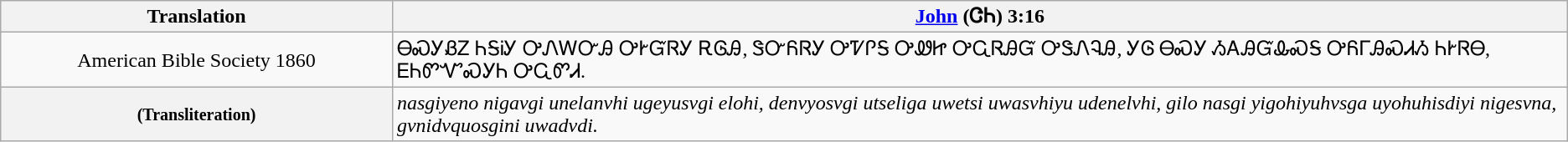<table class="wikitable">
<tr>
<th style="width:25%;">Translation</th>
<th><a href='#'>John</a> (ᏣᏂ) 3:16</th>
</tr>
<tr>
<td style="text-align:center;">American Bible Society 1860</td>
<td>ᎾᏍᎩᏰᏃ ᏂᎦᎥᎩ ᎤᏁᎳᏅᎯ ᎤᎨᏳᏒᎩ ᎡᎶᎯ, ᏕᏅᏲᏒᎩ ᎤᏤᎵᎦ ᎤᏪᏥ ᎤᏩᏒᎯᏳ ᎤᏕᏁᎸᎯ, ᎩᎶ ᎾᏍᎩ ᏱᎪᎯᏳᎲᏍᎦ ᎤᏲᎱᎯᏍᏗᏱ ᏂᎨᏒᎾ, ᎬᏂᏛᏉᏍᎩᏂ ᎤᏩᏛᏗ.</td>
</tr>
<tr>
<th style=center><small>(Transliteration)</small></th>
<td><em>nasgiyeno nigavgi unelanvhi ugeyusvgi elohi, denvyosvgi utseliga uwetsi uwasvhiyu udenelvhi, gilo nasgi yigohiyuhvsga uyohuhisdiyi nigesvna, gvnidvquosgini uwadvdi.</em></td>
</tr>
</table>
